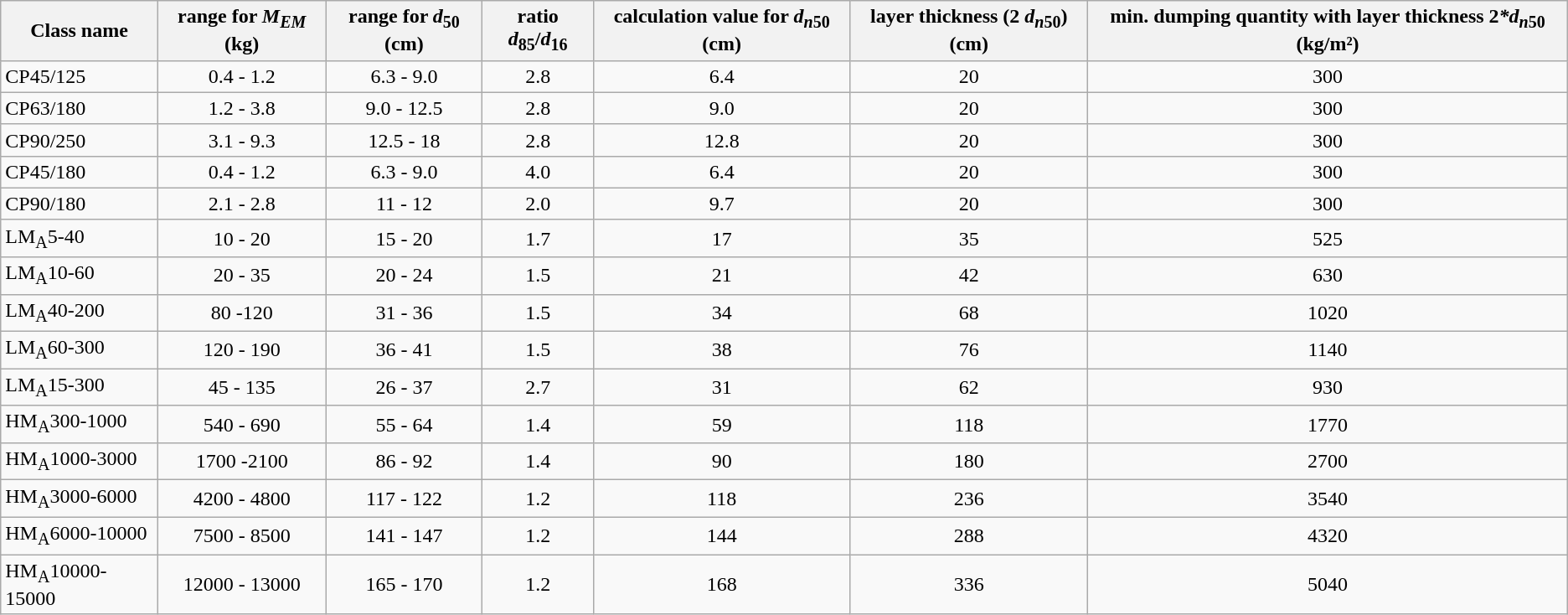<table class="wikitable">
<tr>
<th>Class name</th>
<th style="text-align:center;">range for <em>M<sub>EM</sub></em> (kg)</th>
<th style="text-align:center;">range for <em>d</em><sub>50</sub> (cm)</th>
<th style="text-align:center;">ratio <em>d</em><sub>85</sub>/<em>d</em><sub>16</sub></th>
<th style="text-align:center;">calculation value for <em>d</em><sub><em>n</em>50</sub> (cm)</th>
<th style="text-align:center;">layer thickness (2 <em>d</em><sub><em>n</em>50</sub>) (cm)</th>
<th style="text-align:center;">min. dumping quantity with layer thickness 2<em>*d<sub>n</sub></em><sub>50</sub> (kg/m²)</th>
</tr>
<tr>
<td>CP45/125</td>
<td style="text-align:center;">0.4 - 1.2</td>
<td style="text-align:center;">6.3 - 9.0</td>
<td style="text-align:center;">2.8</td>
<td style="text-align:center;">6.4</td>
<td style="text-align:center;">20</td>
<td style="text-align:center;">300</td>
</tr>
<tr>
<td>CP63/180</td>
<td style="text-align:center;">1.2 - 3.8</td>
<td style="text-align:center;">9.0 - 12.5</td>
<td style="text-align:center;">2.8</td>
<td style="text-align:center;">9.0</td>
<td style="text-align:center;">20</td>
<td style="text-align:center;">300</td>
</tr>
<tr>
<td>CP90/250</td>
<td style="text-align:center;">3.1 - 9.3</td>
<td style="text-align:center;">12.5 - 18</td>
<td style="text-align:center;">2.8</td>
<td style="text-align:center;">12.8</td>
<td style="text-align:center;">20</td>
<td style="text-align:center;">300</td>
</tr>
<tr>
<td>CP45/180</td>
<td style="text-align:center;">0.4 - 1.2</td>
<td style="text-align:center;">6.3 - 9.0</td>
<td style="text-align:center;">4.0</td>
<td style="text-align:center;">6.4</td>
<td style="text-align:center;">20</td>
<td style="text-align:center;">300</td>
</tr>
<tr>
<td>CP90/180</td>
<td style="text-align:center;">2.1 - 2.8</td>
<td style="text-align:center;">11 - 12</td>
<td style="text-align:center;">2.0</td>
<td style="text-align:center;">9.7</td>
<td style="text-align:center;">20</td>
<td style="text-align:center;">300</td>
</tr>
<tr>
<td>LM<sub>A</sub>5-40</td>
<td style="text-align:center;">10 - 20</td>
<td style="text-align:center;">15 - 20</td>
<td style="text-align:center;">1.7</td>
<td style="text-align:center;">17</td>
<td style="text-align:center;">35</td>
<td style="text-align:center;">525</td>
</tr>
<tr>
<td>LM<sub>A</sub>10-60</td>
<td style="text-align:center;">20 - 35</td>
<td style="text-align:center;">20 - 24</td>
<td style="text-align:center;">1.5</td>
<td style="text-align:center;">21</td>
<td style="text-align:center;">42</td>
<td style="text-align:center;">630</td>
</tr>
<tr>
<td>LM<sub>A</sub>40-200</td>
<td style="text-align:center;">80 -120</td>
<td style="text-align:center;">31 - 36</td>
<td style="text-align:center;">1.5</td>
<td style="text-align:center;">34</td>
<td style="text-align:center;">68</td>
<td style="text-align:center;">1020</td>
</tr>
<tr>
<td>LM<sub>A</sub>60-300</td>
<td style="text-align:center;">120 - 190</td>
<td style="text-align:center;">36 - 41</td>
<td style="text-align:center;">1.5</td>
<td style="text-align:center;">38</td>
<td style="text-align:center;">76</td>
<td style="text-align:center;">1140</td>
</tr>
<tr>
<td>LM<sub>A</sub>15-300</td>
<td style="text-align:center;">45 - 135</td>
<td style="text-align:center;">26 - 37</td>
<td style="text-align:center;">2.7</td>
<td style="text-align:center;">31</td>
<td style="text-align:center;">62</td>
<td style="text-align:center;">930</td>
</tr>
<tr>
<td>HM<sub>A</sub>300-1000</td>
<td style="text-align:center;">540 - 690</td>
<td style="text-align:center;">55 - 64</td>
<td style="text-align:center;">1.4</td>
<td style="text-align:center;">59</td>
<td style="text-align:center;">118</td>
<td style="text-align:center;">1770</td>
</tr>
<tr>
<td>HM<sub>A</sub>1000-3000</td>
<td style="text-align:center;">1700 -2100</td>
<td style="text-align:center;">86 - 92</td>
<td style="text-align:center;">1.4</td>
<td style="text-align:center;">90</td>
<td style="text-align:center;">180</td>
<td style="text-align:center;">2700</td>
</tr>
<tr>
<td>HM<sub>A</sub>3000-6000</td>
<td style="text-align:center;">4200 - 4800</td>
<td style="text-align:center;">117 - 122</td>
<td style="text-align:center;">1.2</td>
<td style="text-align:center;">118</td>
<td style="text-align:center;">236</td>
<td style="text-align:center;">3540</td>
</tr>
<tr>
<td>HM<sub>A</sub>6000-10000</td>
<td style="text-align:center;">7500 - 8500</td>
<td style="text-align:center;">141 - 147</td>
<td style="text-align:center;">1.2</td>
<td style="text-align:center;">144</td>
<td style="text-align:center;">288</td>
<td style="text-align:center;">4320</td>
</tr>
<tr>
<td>HM<sub>A</sub>10000-15000</td>
<td style="text-align:center;">12000 - 13000</td>
<td style="text-align:center;">165 - 170</td>
<td style="text-align:center;">1.2</td>
<td style="text-align:center;">168</td>
<td style="text-align:center;">336</td>
<td style="text-align:center;">5040</td>
</tr>
</table>
